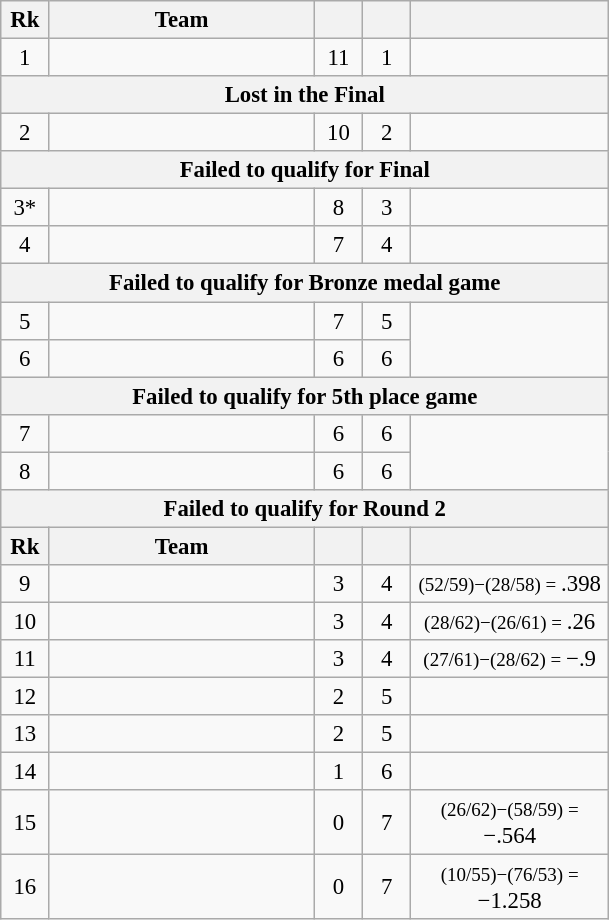<table class=wikitable style="text-align:center; font-size:95%">
<tr>
<th width=25>Rk</th>
<th width=170>Team</th>
<th width=25></th>
<th width=25></th>
<th colspan=2></th>
</tr>
<tr>
<td>1</td>
<td align=left></td>
<td>11</td>
<td>1</td>
<td colspan=2></td>
</tr>
<tr>
<th colspan="8">Lost in the Final</th>
</tr>
<tr>
<td>2</td>
<td align=left></td>
<td>10</td>
<td>2</td>
<td colspan=2></td>
</tr>
<tr>
<th colspan="8">Failed to qualify for Final</th>
</tr>
<tr>
<td>3*</td>
<td align=left></td>
<td>8</td>
<td>3</td>
<td colspan=2></td>
</tr>
<tr>
<td>4</td>
<td align=left></td>
<td>7</td>
<td>4</td>
<td colspan=2></td>
</tr>
<tr>
<th colspan="8">Failed to qualify for Bronze medal game</th>
</tr>
<tr>
<td>5</td>
<td align=left></td>
<td>7</td>
<td>5</td>
<td colspan=2 rowspan=2></td>
</tr>
<tr>
<td>6</td>
<td align=left></td>
<td>6</td>
<td>6</td>
</tr>
<tr>
<th colspan="8">Failed to qualify for 5th place game</th>
</tr>
<tr>
<td>7</td>
<td align=left></td>
<td>6</td>
<td>6</td>
<td colspan=2 rowspan=2></td>
</tr>
<tr>
<td>8</td>
<td align=left></td>
<td>6</td>
<td>6</td>
</tr>
<tr>
<th colspan="8">Failed to qualify for Round 2</th>
</tr>
<tr>
<th width=25>Rk</th>
<th width=170>Team</th>
<th width=25></th>
<th width=25></th>
<th width=125></th>
</tr>
<tr>
<td>9</td>
<td align=left></td>
<td>3</td>
<td>4</td>
<td><small>(52/59)−(28/58) = </small> .398</td>
</tr>
<tr>
<td>10</td>
<td align=left></td>
<td>3</td>
<td>4</td>
<td><small>(28/62)−(26/61) = </small> .26</td>
</tr>
<tr>
<td>11</td>
<td align=left></td>
<td>3</td>
<td>4</td>
<td><small>(27/61)−(28/62) = </small> −.9</td>
</tr>
<tr>
<td>12</td>
<td align=left></td>
<td>2</td>
<td>5</td>
<td></td>
</tr>
<tr>
<td>13</td>
<td align=left></td>
<td>2</td>
<td>5</td>
<td></td>
</tr>
<tr>
<td>14</td>
<td align=left></td>
<td>1</td>
<td>6</td>
<td></td>
</tr>
<tr>
<td>15</td>
<td align=left></td>
<td>0</td>
<td>7</td>
<td><small>(26/62)−(58/59) = </small> −.564</td>
</tr>
<tr>
<td>16</td>
<td align=left></td>
<td>0</td>
<td>7</td>
<td><small>(10/55)−(76/53) = </small> −1.258</td>
</tr>
</table>
